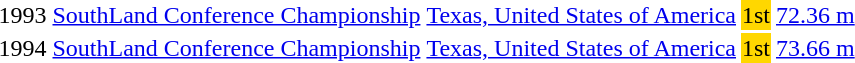<table>
<tr>
<td>1993</td>
<td><a href='#'>SouthLand Conference Championship</a></td>
<td><a href='#'>Texas, United States of America</a></td>
<td style="background:gold; text-align:center;">1st</td>
<td><a href='#'>72.36 m</a></td>
</tr>
<tr>
<td>1994</td>
<td><a href='#'>SouthLand Conference Championship</a></td>
<td><a href='#'>Texas, United States of America</a></td>
<td style="background:gold; text-align:center;">1st</td>
<td><a href='#'>73.66 m</a></td>
</tr>
</table>
